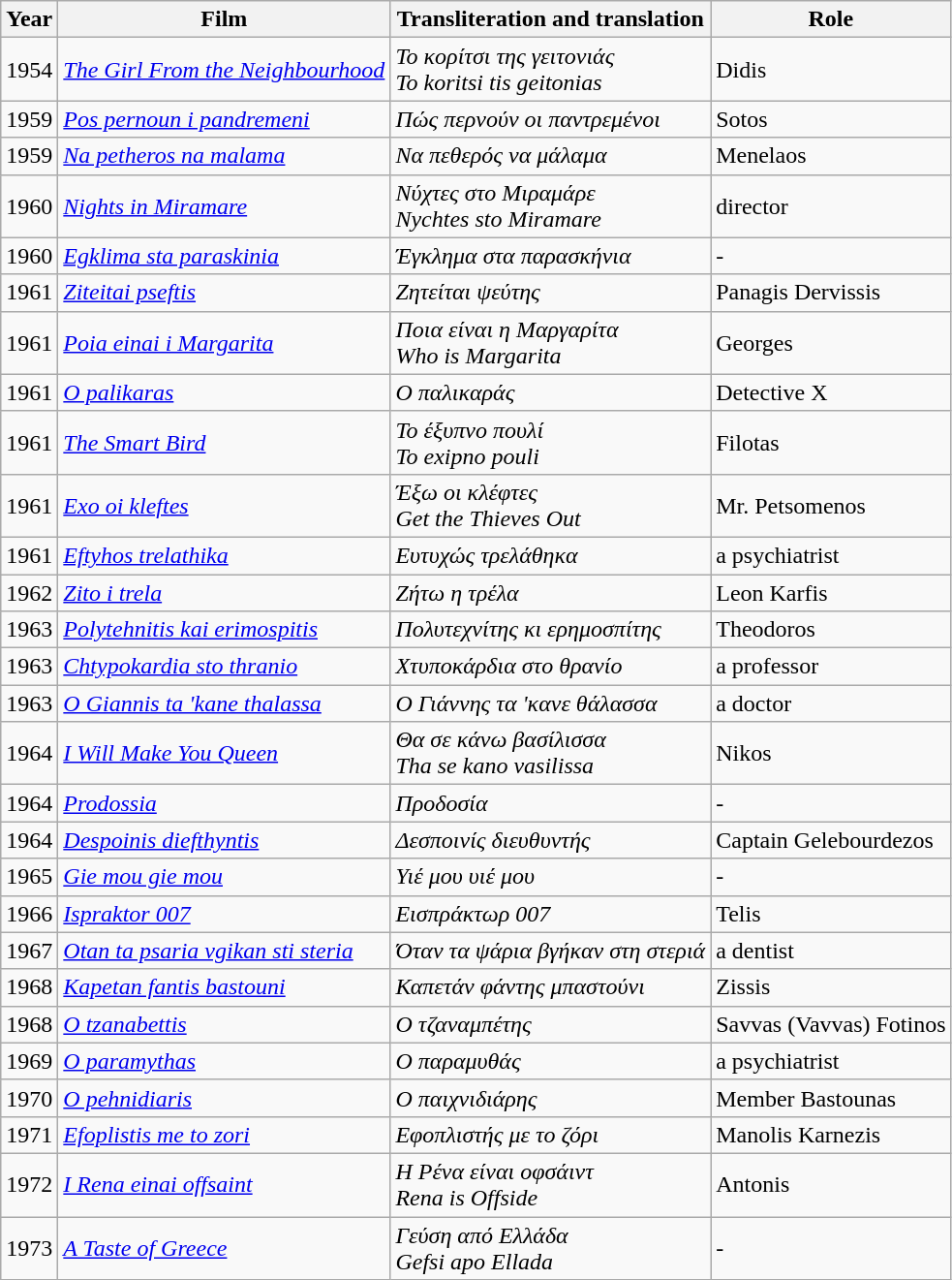<table class="wikitable">
<tr>
<th>Year</th>
<th>Film</th>
<th>Transliteration and translation</th>
<th>Role</th>
</tr>
<tr>
<td>1954</td>
<td><em><a href='#'>The Girl From the Neighbourhood</a></em></td>
<td><em>Το κορίτσι της γειτονιάς</em><br><em>To koritsi tis geitonias</em></td>
<td>Didis</td>
</tr>
<tr>
<td>1959</td>
<td><em><a href='#'>Pos pernoun i pandremeni</a></em></td>
<td><em>Πώς περνούν οι παντρεμένοι</em></td>
<td>Sotos</td>
</tr>
<tr>
<td>1959</td>
<td><em><a href='#'>Na petheros na malama</a></em></td>
<td><em>Να πεθερός να μάλαμα</em></td>
<td>Menelaos</td>
</tr>
<tr>
<td>1960</td>
<td><em><a href='#'>Nights in Miramare</a></em></td>
<td><em>Νύχτες στο Μιραμάρε</em><br><em>Nychtes sto Miramare</em></td>
<td>director</td>
</tr>
<tr>
<td>1960</td>
<td><em><a href='#'>Egklima sta paraskinia</a></em></td>
<td><em>Έγκλημα στα παρασκήνια</em></td>
<td>-</td>
</tr>
<tr>
<td>1961</td>
<td><em><a href='#'>Ziteitai pseftis</a></em></td>
<td><em>Ζητείται ψεύτης</em></td>
<td>Panagis Dervissis</td>
</tr>
<tr>
<td>1961</td>
<td><em><a href='#'>Poia einai i Margarita</a></em></td>
<td><em>Ποια είναι η Μαργαρίτα</em><br><em>Who is Margarita</em></td>
<td>Georges</td>
</tr>
<tr>
<td>1961</td>
<td><em><a href='#'>O palikaras</a></em></td>
<td><em>Ο παλικαράς</em></td>
<td>Detective X</td>
</tr>
<tr>
<td>1961</td>
<td><em><a href='#'>The Smart Bird</a></em></td>
<td><em>Το έξυπνο πουλί</em><br><em>To exipno pouli</em></td>
<td>Filotas</td>
</tr>
<tr>
<td>1961</td>
<td><em><a href='#'>Exo oi kleftes</a></em></td>
<td><em>Έξω οι κλέφτες</em><br><em>Get the Thieves Out</em></td>
<td>Mr. Petsomenos</td>
</tr>
<tr>
<td>1961</td>
<td><em><a href='#'>Eftyhos trelathika</a></em></td>
<td><em>Ευτυχώς τρελάθηκα</em></td>
<td>a psychiatrist</td>
</tr>
<tr>
<td>1962</td>
<td><em><a href='#'>Zito i trela</a></em></td>
<td><em>Ζήτω η τρέλα</em></td>
<td>Leon Karfis</td>
</tr>
<tr>
<td>1963</td>
<td><em><a href='#'>Polytehnitis kai erimospitis</a></em></td>
<td><em>Πολυτεχνίτης κι ερημοσπίτης</em></td>
<td>Theodoros</td>
</tr>
<tr>
<td>1963</td>
<td><em><a href='#'>Chtypokardia sto thranio</a></em></td>
<td><em>Χτυποκάρδια στο θρανίο</em></td>
<td>a professor</td>
</tr>
<tr>
<td>1963</td>
<td><em><a href='#'>O Giannis ta 'kane thalassa</a></em></td>
<td><em>Ο Γιάννης τα 'κανε θάλασσα</em></td>
<td>a doctor</td>
</tr>
<tr>
<td>1964</td>
<td><em><a href='#'>I Will Make You Queen</a></em></td>
<td><em>Θα σε κάνω βασίλισσα</em><br><em>Tha se kano vasilissa</em></td>
<td>Nikos</td>
</tr>
<tr>
<td>1964</td>
<td><em><a href='#'>Prodossia</a></em></td>
<td><em>Προδοσία</em></td>
<td>-</td>
</tr>
<tr>
<td>1964</td>
<td><em><a href='#'>Despoinis diefthyntis</a></em></td>
<td><em>Δεσποινίς διευθυντής</em></td>
<td>Captain Gelebourdezos</td>
</tr>
<tr>
<td>1965</td>
<td><em><a href='#'>Gie mou gie mou</a></em></td>
<td><em>Υιέ μου υιέ μου</em></td>
<td>-</td>
</tr>
<tr>
<td>1966</td>
<td><em><a href='#'>Ispraktor 007</a></em></td>
<td><em>Εισπράκτωρ 007</em></td>
<td>Telis</td>
</tr>
<tr>
<td>1967</td>
<td><em><a href='#'>Otan ta psaria vgikan sti steria</a></em></td>
<td><em>Όταν τα ψάρια βγήκαν στη στεριά</em></td>
<td>a dentist</td>
</tr>
<tr>
<td>1968</td>
<td><em><a href='#'>Kapetan fantis bastouni</a></em></td>
<td><em>Καπετάν φάντης μπαστούνι</em></td>
<td>Zissis</td>
</tr>
<tr>
<td>1968</td>
<td><em><a href='#'>O tzanabettis</a></em></td>
<td><em>Ο τζαναμπέτης</em></td>
<td>Savvas (Vavvas) Fotinos</td>
</tr>
<tr>
<td>1969</td>
<td><em><a href='#'>O paramythas</a></em></td>
<td><em>Ο παραμυθάς</em></td>
<td>a psychiatrist</td>
</tr>
<tr>
<td>1970</td>
<td><em><a href='#'>O pehnidiaris</a></em></td>
<td><em>Ο παιχνιδιάρης</em></td>
<td>Member Bastounas</td>
</tr>
<tr>
<td>1971</td>
<td><em><a href='#'>Efoplistis me to zori</a></em></td>
<td><em>Εφοπλιστής με το ζόρι</em></td>
<td>Manolis Karnezis</td>
</tr>
<tr>
<td>1972</td>
<td><em><a href='#'>I Rena einai offsaint</a></em></td>
<td><em>Η Ρένα είναι οφσάιντ</em><br><em>Rena is Offside</em></td>
<td>Antonis</td>
</tr>
<tr>
<td>1973</td>
<td><em><a href='#'>A Taste of Greece</a></em></td>
<td><em>Γεύση από Ελλάδα</em><br><em>Gefsi apo Ellada</em></td>
<td>-</td>
</tr>
</table>
